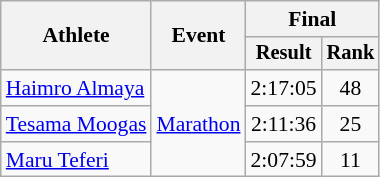<table class="wikitable" style="font-size:90%">
<tr>
<th rowspan="2">Athlete</th>
<th rowspan="2">Event</th>
<th colspan="2">Final</th>
</tr>
<tr style="font-size:95%">
<th>Result</th>
<th>Rank</th>
</tr>
<tr align=center>
<td align=left><a href='#'>Haimro Almaya</a></td>
<td align=left rowspan=3><a href='#'>Marathon</a></td>
<td>2:17:05</td>
<td>48</td>
</tr>
<tr align=center>
<td align=left><a href='#'>Tesama Moogas</a></td>
<td>2:11:36</td>
<td>25</td>
</tr>
<tr align=center>
<td align=left><a href='#'>Maru Teferi</a></td>
<td>2:07:59</td>
<td>11</td>
</tr>
</table>
